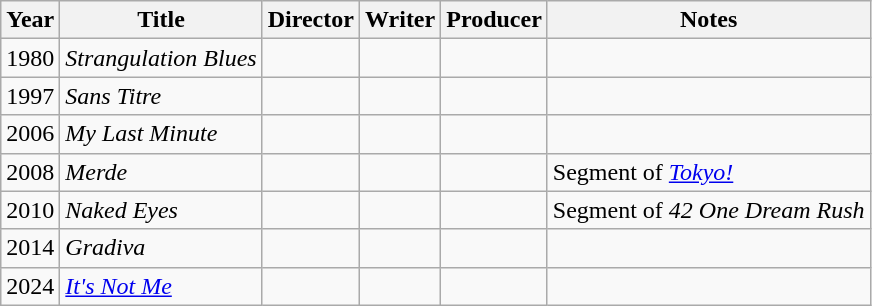<table class="wikitable">
<tr>
<th>Year</th>
<th>Title</th>
<th>Director</th>
<th>Writer</th>
<th>Producer</th>
<th>Notes</th>
</tr>
<tr>
<td>1980</td>
<td><em>Strangulation Blues</em></td>
<td></td>
<td></td>
<td></td>
<td></td>
</tr>
<tr>
<td>1997</td>
<td><em>Sans Titre</em></td>
<td></td>
<td></td>
<td></td>
<td></td>
</tr>
<tr>
<td>2006</td>
<td><em>My Last Minute</em></td>
<td></td>
<td></td>
<td></td>
<td></td>
</tr>
<tr>
<td>2008</td>
<td><em>Merde</em></td>
<td></td>
<td></td>
<td></td>
<td>Segment of <em><a href='#'>Tokyo!</a></em></td>
</tr>
<tr>
<td>2010</td>
<td><em>Naked Eyes</em></td>
<td></td>
<td></td>
<td></td>
<td>Segment of <em>42 One Dream Rush</em></td>
</tr>
<tr>
<td>2014</td>
<td><em>Gradiva</em></td>
<td></td>
<td></td>
<td></td>
<td></td>
</tr>
<tr>
<td>2024</td>
<td><em><a href='#'>It's Not Me</a></em></td>
<td></td>
<td></td>
<td></td>
<td></td>
</tr>
</table>
